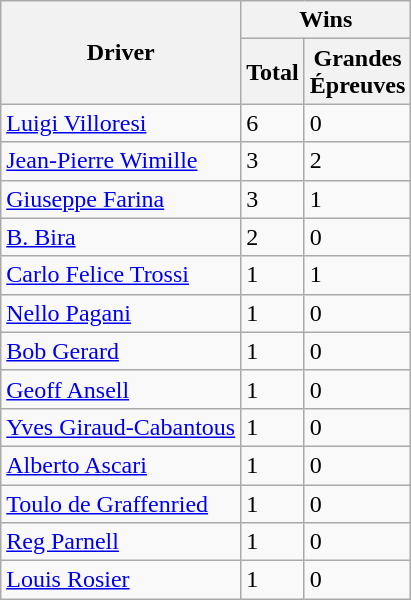<table class="wikitable">
<tr>
<th rowspan="2">Driver</th>
<th colspan="2">Wins</th>
</tr>
<tr>
<th>Total</th>
<th>Grandes<br>Épreuves</th>
</tr>
<tr>
<td> <a href='#'>Luigi Villoresi</a></td>
<td>6</td>
<td>0</td>
</tr>
<tr>
<td> <a href='#'>Jean-Pierre Wimille</a></td>
<td>3</td>
<td>2</td>
</tr>
<tr>
<td> <a href='#'>Giuseppe Farina</a></td>
<td>3</td>
<td>1</td>
</tr>
<tr>
<td> <a href='#'>B. Bira</a></td>
<td>2</td>
<td>0</td>
</tr>
<tr>
<td> <a href='#'>Carlo Felice Trossi</a></td>
<td>1</td>
<td>1</td>
</tr>
<tr>
<td> <a href='#'>Nello Pagani</a></td>
<td>1</td>
<td>0</td>
</tr>
<tr>
<td> <a href='#'>Bob Gerard</a></td>
<td>1</td>
<td>0</td>
</tr>
<tr>
<td> <a href='#'>Geoff Ansell</a></td>
<td>1</td>
<td>0</td>
</tr>
<tr>
<td> <a href='#'>Yves Giraud-Cabantous</a></td>
<td>1</td>
<td>0</td>
</tr>
<tr>
<td> <a href='#'>Alberto Ascari</a></td>
<td>1</td>
<td>0</td>
</tr>
<tr>
<td> <a href='#'>Toulo de Graffenried</a></td>
<td>1</td>
<td>0</td>
</tr>
<tr>
<td> <a href='#'>Reg Parnell</a></td>
<td>1</td>
<td>0</td>
</tr>
<tr>
<td> <a href='#'>Louis Rosier</a></td>
<td>1</td>
<td>0</td>
</tr>
</table>
